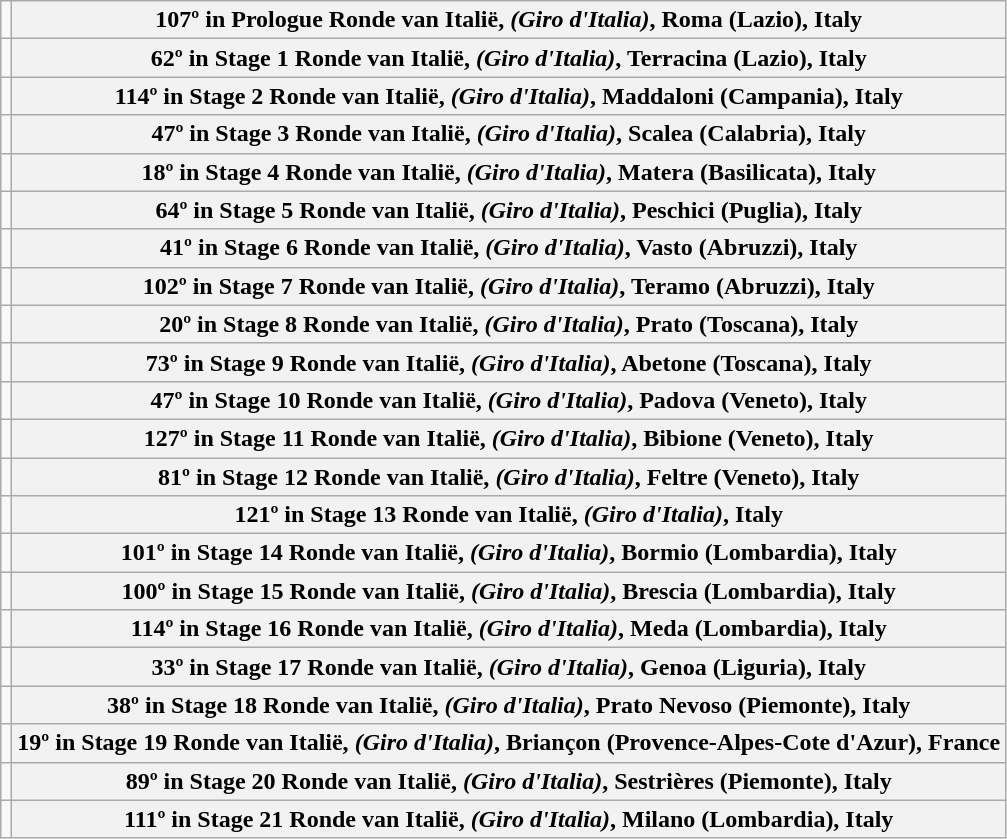<table class="wikitable">
<tr>
<td></td>
<th>107º in Prologue Ronde van Italië, <em>(Giro d'Italia)</em>, Roma (Lazio), Italy</th>
</tr>
<tr>
<td></td>
<th>62º in Stage 1 Ronde van Italië, <em>(Giro d'Italia)</em>, Terracina (Lazio), Italy</th>
</tr>
<tr>
<td></td>
<th>114º in Stage 2 Ronde van Italië, <em>(Giro d'Italia)</em>, Maddaloni (Campania), Italy</th>
</tr>
<tr>
<td></td>
<th>47º in Stage 3 Ronde van Italië, <em>(Giro d'Italia)</em>, Scalea (Calabria), Italy</th>
</tr>
<tr>
<td></td>
<th>18º in Stage 4 Ronde van Italië, <em>(Giro d'Italia)</em>, Matera (Basilicata), Italy</th>
</tr>
<tr>
<td></td>
<th>64º in Stage 5 Ronde van Italië, <em>(Giro d'Italia)</em>, Peschici (Puglia), Italy</th>
</tr>
<tr>
<td></td>
<th>41º in Stage 6 Ronde van Italië, <em>(Giro d'Italia)</em>, Vasto (Abruzzi), Italy</th>
</tr>
<tr>
<td></td>
<th>102º in Stage 7 Ronde van Italië, <em>(Giro d'Italia)</em>, Teramo (Abruzzi), Italy</th>
</tr>
<tr>
<td></td>
<th>20º in Stage 8 Ronde van Italië, <em>(Giro d'Italia)</em>, Prato (Toscana), Italy</th>
</tr>
<tr>
<td></td>
<th>73º in Stage 9 Ronde van Italië, <em>(Giro d'Italia)</em>, Abetone (Toscana), Italy</th>
</tr>
<tr>
<td></td>
<th>47º in Stage 10 Ronde van Italië, <em>(Giro d'Italia)</em>, Padova (Veneto), Italy</th>
</tr>
<tr>
<td></td>
<th>127º in Stage 11 Ronde van Italië, <em>(Giro d'Italia)</em>, Bibione (Veneto), Italy</th>
</tr>
<tr>
<td></td>
<th>81º in Stage 12 Ronde van Italië, <em>(Giro d'Italia)</em>, Feltre (Veneto), Italy</th>
</tr>
<tr>
<td></td>
<th>121º in Stage 13 Ronde van Italië, <em>(Giro d'Italia)</em>, Italy</th>
</tr>
<tr>
<td></td>
<th>101º in Stage 14 Ronde van Italië, <em>(Giro d'Italia)</em>, Bormio (Lombardia), Italy</th>
</tr>
<tr>
<td></td>
<th>100º in Stage 15 Ronde van Italië, <em>(Giro d'Italia)</em>, Brescia (Lombardia), Italy</th>
</tr>
<tr>
<td></td>
<th>114º in Stage 16 Ronde van Italië, <em>(Giro d'Italia)</em>, Meda (Lombardia), Italy</th>
</tr>
<tr>
<td></td>
<th>33º in Stage 17 Ronde van Italië, <em>(Giro d'Italia)</em>, Genoa (Liguria), Italy</th>
</tr>
<tr>
<td></td>
<th>38º in Stage 18 Ronde van Italië, <em>(Giro d'Italia)</em>, Prato Nevoso (Piemonte), Italy</th>
</tr>
<tr>
<td></td>
<th>19º in Stage 19 Ronde van Italië, <em>(Giro d'Italia)</em>, Briançon (Provence-Alpes-Cote d'Azur), France</th>
</tr>
<tr>
<td></td>
<th>89º in Stage 20 Ronde van Italië, <em>(Giro d'Italia)</em>, Sestrières (Piemonte), Italy</th>
</tr>
<tr>
<td></td>
<th>111º in Stage 21 Ronde van Italië, <em>(Giro d'Italia)</em>, Milano (Lombardia), Italy</th>
</tr>
</table>
